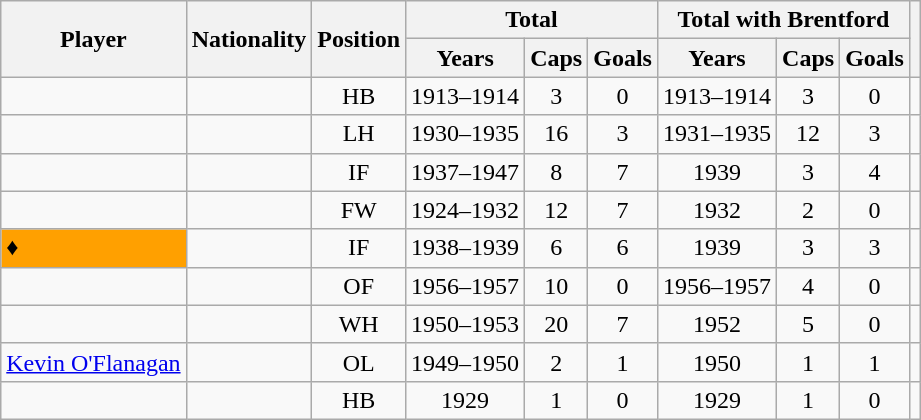<table style="text-align:center" class="wikitable sortable">
<tr>
<th rowspan="2">Player</th>
<th rowspan="2">Nationality</th>
<th rowspan="2">Position</th>
<th colspan="3">Total</th>
<th colspan="3">Total with Brentford</th>
<th rowspan="2"></th>
</tr>
<tr>
<th>Years</th>
<th>Caps</th>
<th>Goals</th>
<th>Years</th>
<th>Caps</th>
<th>Goals</th>
</tr>
<tr>
<td style="text-align:left;"></td>
<td style="text-align:left;"></td>
<td>HB</td>
<td>1913–1914</td>
<td>3</td>
<td>0</td>
<td>1913–1914</td>
<td>3</td>
<td>0</td>
<td></td>
</tr>
<tr>
<td style="text-align:left;"></td>
<td style="text-align:left;"></td>
<td>LH</td>
<td>1930–1935</td>
<td>16</td>
<td>3</td>
<td>1931–1935</td>
<td>12</td>
<td>3</td>
<td></td>
</tr>
<tr>
<td style="text-align:left;"></td>
<td style="text-align:left;"></td>
<td>IF</td>
<td>1937–1947</td>
<td>8</td>
<td>7</td>
<td>1939</td>
<td>3</td>
<td>4</td>
<td></td>
</tr>
<tr>
<td style="text-align:left;"></td>
<td style="text-align:left;"></td>
<td>FW</td>
<td>1924–1932</td>
<td>12</td>
<td>7</td>
<td>1932</td>
<td>2</td>
<td>0</td>
<td></td>
</tr>
<tr>
<td style="text-align:left; background:#ffa000;"> ♦</td>
<td style="text-align:left;"></td>
<td>IF</td>
<td>1938–1939</td>
<td>6</td>
<td>6</td>
<td>1939</td>
<td>3</td>
<td>3</td>
<td></td>
</tr>
<tr>
<td style="text-align:left;"></td>
<td style="text-align:left;"></td>
<td>OF</td>
<td>1956–1957</td>
<td>10</td>
<td>0</td>
<td>1956–1957</td>
<td>4</td>
<td>0</td>
<td></td>
</tr>
<tr>
<td style="text-align:left;"></td>
<td style="text-align:left;"></td>
<td>WH</td>
<td>1950–1953</td>
<td>20</td>
<td>7</td>
<td>1952</td>
<td>5</td>
<td>0</td>
<td></td>
</tr>
<tr>
<td style="text-align:left;"><a href='#'>Kevin O'Flanagan</a></td>
<td style="text-align:left;"></td>
<td>OL</td>
<td>1949–1950</td>
<td>2</td>
<td>1</td>
<td>1950</td>
<td>1</td>
<td>1</td>
<td></td>
</tr>
<tr>
<td style="text-align:left;"></td>
<td style="text-align:left;"></td>
<td>HB</td>
<td>1929</td>
<td>1</td>
<td>0</td>
<td>1929</td>
<td>1</td>
<td>0</td>
<td></td>
</tr>
</table>
